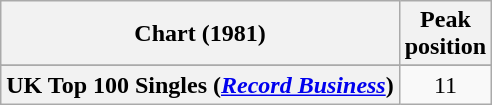<table class="wikitable sortable plainrowheaders" style="text-align:center">
<tr>
<th>Chart (1981)</th>
<th>Peak<br>position</th>
</tr>
<tr>
</tr>
<tr>
</tr>
<tr>
<th scope="row">UK Top 100 Singles (<em><a href='#'>Record Business</a></em>)</th>
<td style="text-align:center;">11</td>
</tr>
</table>
